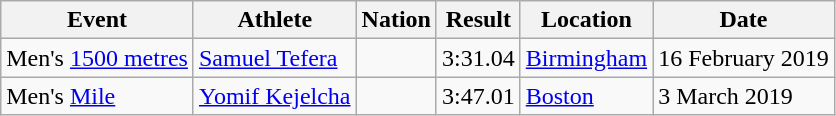<table class="wikitable sortable" style="text-align: left;">
<tr>
<th>Event</th>
<th>Athlete</th>
<th>Nation</th>
<th>Result</th>
<th>Location</th>
<th>Date</th>
</tr>
<tr>
<td>Men's <a href='#'>1500 metres</a></td>
<td><a href='#'>Samuel Tefera</a></td>
<td></td>
<td>3:31.04</td>
<td><a href='#'>Birmingham</a></td>
<td>16 February 2019</td>
</tr>
<tr>
<td>Men's <a href='#'>Mile</a></td>
<td><a href='#'>Yomif Kejelcha</a></td>
<td></td>
<td>3:47.01</td>
<td><a href='#'>Boston</a></td>
<td>3 March 2019</td>
</tr>
</table>
